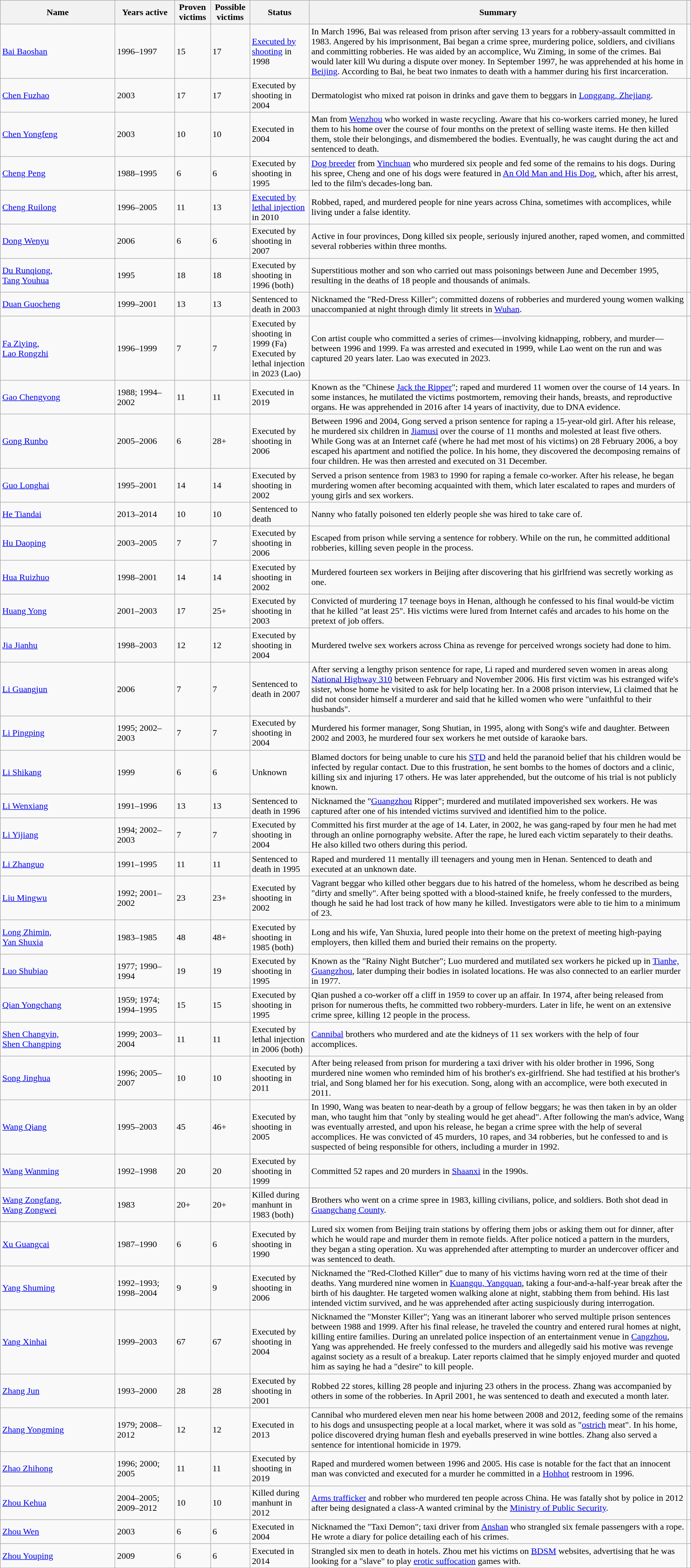<table class="wikitable sortable">
<tr>
<th width="200px">Name</th>
<th width="100px">Years active</th>
<th data-sort-type="number">Proven victims</th>
<th data-sort-type="number">Possible victims</th>
<th>Status</th>
<th>Summary</th>
<th></th>
</tr>
<tr>
<td><a href='#'>Bai Baoshan</a></td>
<td>1996–1997</td>
<td>15</td>
<td>17</td>
<td><a href='#'>Executed by shooting</a> in 1998</td>
<td>In March 1996, Bai was released from prison after serving 13 years for a robbery-assault committed in 1983. Angered by his imprisonment, Bai began a crime spree, murdering police, soldiers, and civilians and committing robberies. He was aided by an accomplice, Wu Ziming, in some of the crimes. Bai would later kill Wu during a dispute over money. In September 1997, he was apprehended at his home in <a href='#'>Beijing</a>. According to Bai, he beat two inmates to death with a hammer during his first incarceration.</td>
<td></td>
</tr>
<tr>
<td><a href='#'>Chen Fuzhao</a></td>
<td>2003</td>
<td>17</td>
<td>17</td>
<td>Executed by shooting in 2004</td>
<td>Dermatologist who mixed rat poison in drinks and gave them to beggars in <a href='#'>Longgang, Zhejiang</a>.</td>
<td></td>
</tr>
<tr>
<td><a href='#'>Chen Yongfeng</a></td>
<td>2003</td>
<td>10</td>
<td>10</td>
<td>Executed in 2004</td>
<td>Man from <a href='#'>Wenzhou</a> who worked in waste recycling. Aware that his co-workers carried money, he lured them to his home over the course of four months on the pretext of selling waste items. He then killed them, stole their belongings, and dismembered the bodies. Eventually, he was caught during the act and sentenced to death.</td>
<td></td>
</tr>
<tr>
<td><a href='#'>Cheng Peng</a></td>
<td>1988–1995</td>
<td>6</td>
<td>6</td>
<td>Executed by shooting in 1995</td>
<td><a href='#'>Dog breeder</a> from <a href='#'>Yinchuan</a> who murdered six people and fed some of the remains to his dogs. During his spree, Cheng and one of his dogs were featured in <a href='#'>An Old Man and His Dog</a>, which, after his arrest, led to the film's decades-long ban.</td>
<td></td>
</tr>
<tr>
<td><a href='#'>Cheng Ruilong</a></td>
<td>1996–2005</td>
<td>11</td>
<td>13</td>
<td><a href='#'>Executed by lethal injection</a> in 2010</td>
<td>Robbed, raped, and murdered people for nine years across China, sometimes with accomplices, while living under a false identity.</td>
<td></td>
</tr>
<tr>
<td><a href='#'>Dong Wenyu</a></td>
<td>2006</td>
<td>6</td>
<td>6</td>
<td>Executed by shooting in 2007</td>
<td>Active in four provinces, Dong killed six people, seriously injured another, raped women, and committed several robberies within three months.</td>
<td></td>
</tr>
<tr>
<td><a href='#'>Du Runqiong,<br>Tang Youhua</a></td>
<td>1995</td>
<td>18</td>
<td>18</td>
<td>Executed by shooting in 1996 (both)</td>
<td>Superstitious mother and son who carried out mass poisonings between June and December 1995, resulting in the deaths of 18 people and thousands of animals.</td>
<td></td>
</tr>
<tr>
<td><a href='#'>Duan Guocheng</a></td>
<td>1999–2001</td>
<td>13</td>
<td>13</td>
<td>Sentenced to death in 2003</td>
<td>Nicknamed the "Red-Dress Killer"; committed dozens of robberies and murdered young women walking unaccompanied at night through dimly lit streets in <a href='#'>Wuhan</a>.</td>
<td></td>
</tr>
<tr>
<td><a href='#'>Fa Ziying,<br>Lao Rongzhi</a></td>
<td>1996–1999</td>
<td>7</td>
<td>7</td>
<td>Executed by shooting in 1999 (Fa)<br>Executed by lethal injection in 2023 (Lao)</td>
<td>Con artist couple who committed a series of crimes—involving kidnapping, robbery, and murder—between 1996 and 1999. Fa was arrested and executed in 1999, while Lao went on the run and was captured 20 years later. Lao was executed in 2023.</td>
<td></td>
</tr>
<tr>
<td><a href='#'>Gao Chengyong</a></td>
<td>1988; 1994–2002</td>
<td>11</td>
<td>11</td>
<td>Executed in 2019</td>
<td>Known as the "Chinese <a href='#'>Jack the Ripper</a>"; raped and murdered 11 women over the course of 14 years. In some instances, he mutilated the victims postmortem, removing their hands, breasts, and reproductive organs. He was apprehended in 2016 after 14 years of inactivity, due to DNA evidence.</td>
<td></td>
</tr>
<tr>
<td><a href='#'>Gong Runbo</a></td>
<td>2005–2006</td>
<td>6</td>
<td>28+</td>
<td>Executed by shooting in 2006</td>
<td>Between 1996 and 2004, Gong served a prison sentence for raping a 15-year-old girl. After his release, he murdered six children in <a href='#'>Jiamusi</a> over the course of 11 months and molested at least five others. While Gong was at an Internet café (where he had met most of his victims) on 28 February 2006, a boy escaped his apartment and notified the police. In his home, they discovered the decomposing remains of four children. He was then arrested and executed on 31 December.</td>
<td></td>
</tr>
<tr>
<td><a href='#'>Guo Longhai</a></td>
<td>1995–2001</td>
<td>14</td>
<td>14</td>
<td>Executed by shooting in 2002</td>
<td>Served a prison sentence from 1983 to 1990 for raping a female co-worker. After his release, he began murdering women after becoming acquainted with them, which later escalated to rapes and murders of young girls and sex workers.</td>
<td></td>
</tr>
<tr>
<td><a href='#'>He Tiandai</a></td>
<td>2013–2014</td>
<td>10</td>
<td>10</td>
<td>Sentenced to death</td>
<td>Nanny who fatally poisoned ten elderly people she was hired to take care of.</td>
<td></td>
</tr>
<tr>
<td><a href='#'>Hu Daoping</a></td>
<td>2003–2005</td>
<td>7</td>
<td>7</td>
<td>Executed by shooting in 2006</td>
<td>Escaped from prison while serving a sentence for robbery. While on the run, he committed additional robberies, killing seven people in the process.</td>
<td></td>
</tr>
<tr>
<td><a href='#'>Hua Ruizhuo</a></td>
<td>1998–2001</td>
<td>14</td>
<td>14</td>
<td>Executed by shooting in 2002</td>
<td>Murdered fourteen sex workers in Beijing after discovering that his girlfriend was secretly working as one.</td>
<td></td>
</tr>
<tr>
<td><a href='#'>Huang Yong</a></td>
<td>2001–2003</td>
<td>17</td>
<td>25+</td>
<td>Executed by shooting in 2003</td>
<td>Convicted of murdering 17 teenage boys in Henan, although he confessed to his final would-be victim that he killed "at least 25". His victims were lured from Internet cafés and arcades to his home on the pretext of job offers.</td>
<td></td>
</tr>
<tr>
<td><a href='#'>Jia Jianhu</a></td>
<td>1998–2003</td>
<td>12</td>
<td>12</td>
<td>Executed by shooting in 2004</td>
<td>Murdered twelve sex workers across China as revenge for perceived wrongs society had done to him.</td>
<td></td>
</tr>
<tr>
<td><a href='#'>Li Guangjun</a></td>
<td>2006</td>
<td>7</td>
<td>7</td>
<td>Sentenced to death in 2007</td>
<td>After serving a lengthy prison sentence for rape, Li raped and murdered seven women in areas along <a href='#'>National Highway 310</a> between February and November 2006. His first victim was his estranged wife's sister, whose home he visited to ask for help locating her. In a 2008 prison interview, Li claimed that he did not consider himself a murderer and said that he killed women who were "unfaithful to their husbands".</td>
<td></td>
</tr>
<tr>
<td><a href='#'>Li Pingping</a></td>
<td>1995; 2002–2003</td>
<td>7</td>
<td>7</td>
<td>Executed by shooting in 2004</td>
<td>Murdered his former manager, Song Shutian, in 1995, along with Song's wife and daughter. Between 2002 and 2003, he murdered four sex workers he met outside of karaoke bars.</td>
<td></td>
</tr>
<tr>
<td><a href='#'>Li Shikang</a></td>
<td>1999</td>
<td>6</td>
<td>6</td>
<td>Unknown</td>
<td>Blamed doctors for being unable to cure his <a href='#'>STD</a> and held the paranoid belief that his children would be infected by regular contact. Due to this frustration, he sent bombs to the homes of doctors and a clinic, killing six and injuring 17 others. He was later apprehended, but the outcome of his trial is not publicly known.</td>
<td></td>
</tr>
<tr>
<td><a href='#'>Li Wenxiang</a></td>
<td>1991–1996</td>
<td>13</td>
<td>13</td>
<td>Sentenced to death in 1996</td>
<td>Nicknamed the "<a href='#'>Guangzhou</a> Ripper"; murdered and mutilated impoverished sex workers. He was captured after one of his intended victims survived and identified him to the police.</td>
<td></td>
</tr>
<tr>
<td><a href='#'>Li Yijiang</a></td>
<td>1994; 2002–2003</td>
<td>7</td>
<td>7</td>
<td>Executed by shooting in 2004</td>
<td>Committed his first murder at the age of 14. Later, in 2002, he was gang-raped by four men he had met through an online pornography website. After the rape, he lured each victim separately to their deaths. He also killed two others during this period.</td>
<td></td>
</tr>
<tr>
<td><a href='#'>Li Zhanguo</a></td>
<td>1991–1995</td>
<td>11</td>
<td>11</td>
<td>Sentenced to death in 1995</td>
<td>Raped and murdered 11 mentally ill teenagers and young men in Henan. Sentenced to death and executed at an unknown date.</td>
<td></td>
</tr>
<tr>
<td><a href='#'>Liu Mingwu</a></td>
<td>1992; 2001–2002</td>
<td>23</td>
<td>23+</td>
<td>Executed by shooting in 2002</td>
<td>Vagrant beggar who killed other beggars due to his hatred of the homeless, whom he described as being "dirty and smelly". After being spotted with a blood-stained knife, he freely confessed to the murders, though he said he had lost track of how many he killed. Investigators were able to tie him to a minimum of 23.</td>
<td></td>
</tr>
<tr>
<td><a href='#'>Long Zhimin,<br>Yan Shuxia</a></td>
<td>1983–1985</td>
<td>48</td>
<td>48+</td>
<td>Executed by shooting in 1985 (both)</td>
<td>Long and his wife, Yan Shuxia, lured people into their home on the pretext of meeting high-paying employers, then killed them and buried their remains on the property.</td>
<td></td>
</tr>
<tr>
<td><a href='#'>Luo Shubiao</a></td>
<td>1977; 1990–1994</td>
<td>19</td>
<td>19</td>
<td>Executed by shooting in 1995</td>
<td>Known as the "Rainy Night Butcher"; Luo murdered and mutilated sex workers he picked up in <a href='#'>Tianhe, Guangzhou</a>, later dumping their bodies in isolated locations. He was also connected to an earlier murder in 1977.</td>
<td></td>
</tr>
<tr>
<td><a href='#'>Qian Yongchang</a></td>
<td>1959; 1974; 1994–1995</td>
<td>15</td>
<td>15</td>
<td>Executed by shooting in 1995</td>
<td>Qian pushed a co-worker off a cliff in 1959 to cover up an affair. In 1974, after being released from prison for numerous thefts, he committed two robbery-murders. Later in life, he went on an extensive crime spree, killing 12 people in the process.</td>
<td></td>
</tr>
<tr>
<td><a href='#'>Shen Changyin,<br>Shen Changping</a></td>
<td>1999; 2003–2004</td>
<td>11</td>
<td>11</td>
<td>Executed by lethal injection in 2006 (both)</td>
<td><a href='#'>Cannibal</a> brothers who murdered and ate the kidneys of 11 sex workers with the help of four accomplices.</td>
<td></td>
</tr>
<tr>
<td><a href='#'>Song Jinghua</a></td>
<td>1996; 2005–2007</td>
<td>10</td>
<td>10</td>
<td>Executed by shooting in 2011</td>
<td>After being released from prison for murdering a taxi driver with his older brother in 1996, Song murdered nine women who reminded him of his brother's ex-girlfriend. She had testified at his brother's trial, and Song blamed her for his execution. Song, along with an accomplice, were both executed in 2011.</td>
<td></td>
</tr>
<tr>
<td><a href='#'>Wang Qiang</a></td>
<td>1995–2003</td>
<td>45</td>
<td>46+</td>
<td>Executed by shooting in 2005</td>
<td>In 1990, Wang was beaten to near-death by a group of fellow beggars; he was then taken in by an older man, who taught him that "only by stealing would he get ahead". After following the man's advice, Wang was eventually arrested, and upon his release, he began a crime spree with the help of several accomplices. He was convicted of 45 murders, 10 rapes, and 34 robberies, but he confessed to and is suspected of being responsible for others, including a murder in 1992.</td>
<td></td>
</tr>
<tr>
<td><a href='#'>Wang Wanming</a></td>
<td>1992–1998</td>
<td>20</td>
<td>20</td>
<td>Executed by shooting in 1999</td>
<td>Committed 52 rapes and 20 murders in <a href='#'>Shaanxi</a> in the 1990s.</td>
<td></td>
</tr>
<tr>
<td><a href='#'>Wang Zongfang,<br>Wang Zongwei</a></td>
<td>1983</td>
<td>20+</td>
<td>20+</td>
<td>Killed during manhunt in 1983 (both)</td>
<td>Brothers who went on a crime spree in 1983, killing civilians, police, and soldiers. Both shot dead in <a href='#'>Guangchang County</a>.</td>
<td></td>
</tr>
<tr>
<td><a href='#'>Xu Guangcai</a></td>
<td>1987–1990</td>
<td>6</td>
<td>6</td>
<td>Executed by shooting in 1990</td>
<td>Lured six women from Beijing train stations by offering them jobs or asking them out for dinner, after which he would rape and murder them in remote fields. After police noticed a pattern in the murders, they began a sting operation. Xu was apprehended after attempting to murder an undercover officer and was sentenced to death.</td>
<td></td>
</tr>
<tr>
<td><a href='#'>Yang Shuming</a></td>
<td>1992–1993; 1998–2004</td>
<td>9</td>
<td>9</td>
<td>Executed by shooting in 2006</td>
<td>Nicknamed the "Red-Clothed Killer" due to many of his victims having worn red at the time of their deaths. Yang murdered nine women in <a href='#'>Kuangqu, Yangquan</a>, taking a four-and-a-half-year break after the birth of his daughter. He targeted women walking alone at night, stabbing them from behind. His last intended victim survived, and he was apprehended after acting suspiciously during interrogation.</td>
<td></td>
</tr>
<tr>
<td><a href='#'>Yang Xinhai</a></td>
<td>1999–2003</td>
<td>67</td>
<td>67</td>
<td>Executed by shooting in 2004</td>
<td>Nicknamed the "Monster Killer"; Yang was an itinerant laborer who served multiple prison sentences between 1988 and 1999. After his final release, he traveled the country and entered rural homes at night, killing entire families. During an unrelated police inspection of an entertainment venue in <a href='#'>Cangzhou</a>, Yang was apprehended. He freely confessed to the murders and allegedly said his motive was revenge against society as a result of a breakup. Later reports claimed that he simply enjoyed murder and quoted him as saying he had a "desire" to kill people.</td>
<td></td>
</tr>
<tr>
<td><a href='#'>Zhang Jun</a></td>
<td>1993–2000</td>
<td>28</td>
<td>28</td>
<td>Executed by shooting in 2001</td>
<td>Robbed 22 stores, killing 28 people and injuring 23 others in the process. Zhang was accompanied by others in some of the robberies. In April 2001, he was sentenced to death and executed a month later.</td>
<td></td>
</tr>
<tr>
<td><a href='#'>Zhang Yongming</a></td>
<td>1979; 2008–2012</td>
<td>12</td>
<td>12</td>
<td>Executed in 2013</td>
<td>Cannibal who murdered eleven men near his home between 2008 and 2012, feeding some of the remains to his dogs and unsuspecting people at a local market, where it was sold as "<a href='#'>ostrich</a> meat". In his home, police discovered drying human flesh and eyeballs preserved in wine bottles. Zhang also served a sentence for intentional homicide in 1979.</td>
<td></td>
</tr>
<tr>
<td><a href='#'>Zhao Zhihong</a></td>
<td>1996; 2000; 2005</td>
<td>11</td>
<td>11</td>
<td>Executed by shooting in 2019</td>
<td>Raped and murdered women between 1996 and 2005. His case is notable for the fact that an innocent man was convicted and executed for a murder he committed in a <a href='#'>Hohhot</a> restroom in 1996.</td>
<td></td>
</tr>
<tr>
<td><a href='#'>Zhou Kehua</a></td>
<td>2004–2005; 2009–2012</td>
<td>10</td>
<td>10</td>
<td>Killed during manhunt in 2012</td>
<td><a href='#'>Arms trafficker</a> and robber who murdered ten people across China. He was fatally shot by police in 2012 after being designated a class-A wanted criminal by the <a href='#'>Ministry of Public Security</a>.</td>
<td></td>
</tr>
<tr>
<td><a href='#'>Zhou Wen</a></td>
<td>2003</td>
<td>6</td>
<td>6</td>
<td>Executed in 2004</td>
<td>Nicknamed the "Taxi Demon"; taxi driver from <a href='#'>Anshan</a> who strangled six female passengers with a rope. He wrote a diary for police detailing each of his crimes.</td>
<td></td>
</tr>
<tr>
<td><a href='#'>Zhou Youping</a></td>
<td>2009</td>
<td>6</td>
<td>6</td>
<td>Executed in 2014</td>
<td>Strangled six men to death in hotels. Zhou met his victims on <a href='#'>BDSM</a> websites, advertising that he was looking for a "slave" to play <a href='#'>erotic suffocation</a> games with.</td>
<td></td>
</tr>
</table>
